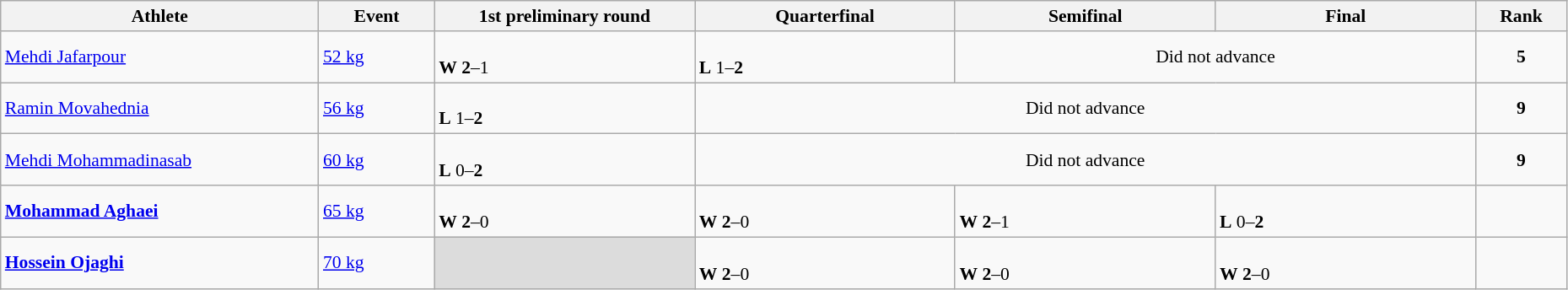<table class="wikitable" width="98%" style="text-align:left; font-size:90%">
<tr>
<th width="11%">Athlete</th>
<th width="4%">Event</th>
<th width="9%">1st preliminary round</th>
<th width="9%">Quarterfinal</th>
<th width="9%">Semifinal</th>
<th width="9%">Final</th>
<th width="3%">Rank</th>
</tr>
<tr>
<td><a href='#'>Mehdi Jafarpour</a></td>
<td><a href='#'>52 kg</a></td>
<td><br><strong>W</strong> <strong>2</strong>–1</td>
<td><br><strong>L</strong> 1–<strong>2</strong></td>
<td colspan=2 align=center>Did not advance</td>
<td align=center><strong>5</strong></td>
</tr>
<tr>
<td><a href='#'>Ramin Movahednia</a></td>
<td><a href='#'>56 kg</a></td>
<td><br><strong>L</strong> 1–<strong>2</strong></td>
<td colspan=3 align=center>Did not advance</td>
<td align=center><strong>9</strong></td>
</tr>
<tr>
<td><a href='#'>Mehdi Mohammadinasab</a></td>
<td><a href='#'>60 kg</a></td>
<td><br><strong>L</strong> 0–<strong>2</strong></td>
<td colspan=3 align=center>Did not advance</td>
<td align=center><strong>9</strong></td>
</tr>
<tr>
<td><strong><a href='#'>Mohammad Aghaei</a></strong></td>
<td><a href='#'>65 kg</a></td>
<td><br><strong>W</strong> <strong>2</strong>–0</td>
<td><br><strong>W</strong> <strong>2</strong>–0</td>
<td><br><strong>W</strong> <strong>2</strong>–1</td>
<td><br><strong>L</strong> 0–<strong>2</strong></td>
<td align=center></td>
</tr>
<tr>
<td><strong><a href='#'>Hossein Ojaghi</a></strong></td>
<td><a href='#'>70 kg</a></td>
<td bgcolor=#DCDCDC></td>
<td><br><strong>W</strong> <strong>2</strong>–0</td>
<td><br><strong>W</strong> <strong>2</strong>–0</td>
<td><br><strong>W</strong> <strong>2</strong>–0</td>
<td align=center></td>
</tr>
</table>
